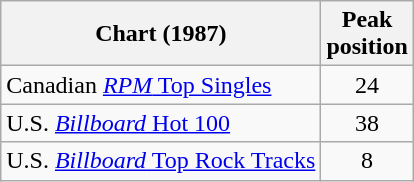<table class="wikitable sortable">
<tr>
<th>Chart (1987)</th>
<th>Peak<br>position</th>
</tr>
<tr>
<td>Canadian <a href='#'><em>RPM</em> Top Singles</a></td>
<td style="text-align:center;">24</td>
</tr>
<tr>
<td>U.S. <a href='#'><em>Billboard</em> Hot 100</a></td>
<td style="text-align:center;">38</td>
</tr>
<tr>
<td>U.S. <a href='#'><em>Billboard</em> Top Rock Tracks</a></td>
<td style="text-align:center;">8</td>
</tr>
</table>
